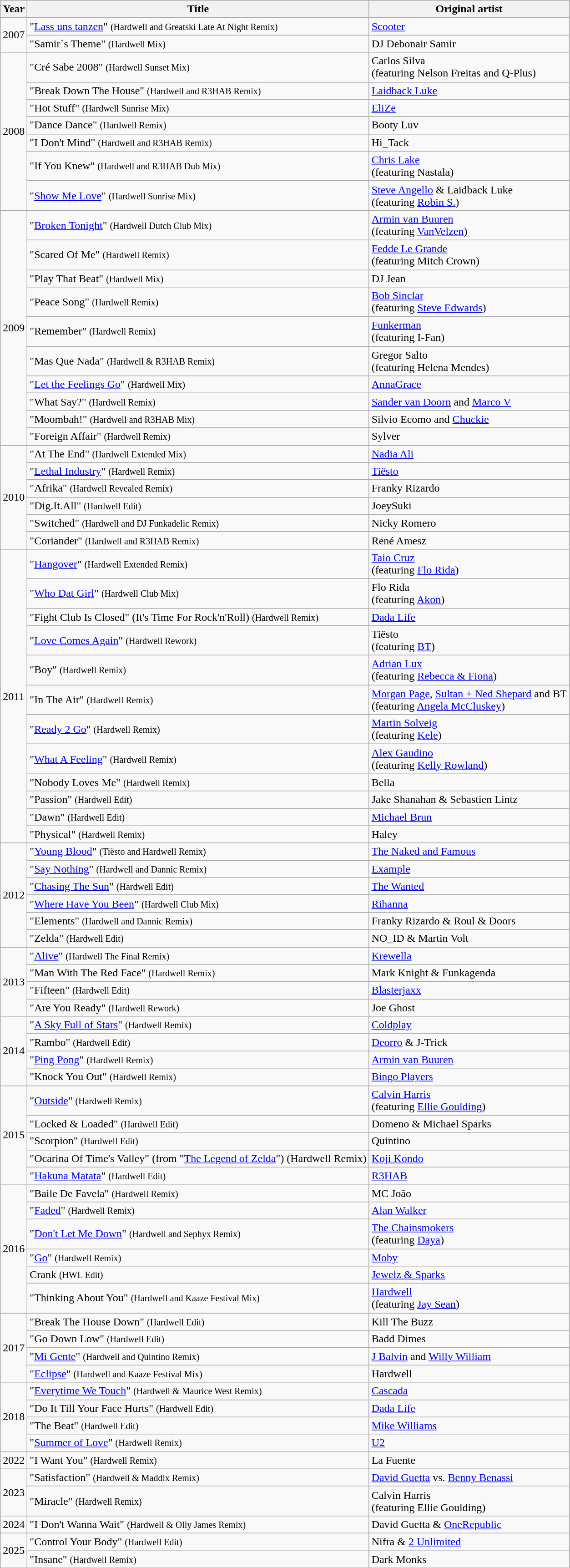<table class="wikitable plainrowheaders">
<tr>
<th scope="col">Year</th>
<th scope="col">Title</th>
<th scope="col">Original artist</th>
</tr>
<tr>
<td rowspan="2">2007</td>
<td>"<a href='#'>Lass uns tanzen</a>" <small>(Hardwell and Greatski Late At Night Remix)</small></td>
<td><a href='#'>Scooter</a></td>
</tr>
<tr>
<td>"Samir`s Theme" <small>(Hardwell Mix)</small></td>
<td>DJ Debonair Samir</td>
</tr>
<tr>
<td rowspan="7">2008</td>
<td>"Cré Sabe 2008" <small>(Hardwell Sunset Mix)</small></td>
<td>Carlos Silva<br><span>(featuring Nelson Freitas and Q-Plus)</span></td>
</tr>
<tr>
<td>"Break Down The House" <small>(Hardwell and R3HAB Remix)</small></td>
<td><a href='#'>Laidback Luke</a></td>
</tr>
<tr>
<td>"Hot Stuff" <small>(Hardwell Sunrise Mix)</small></td>
<td><a href='#'>EliZe</a></td>
</tr>
<tr>
<td>"Dance Dance" <small>(Hardwell Remix)</small></td>
<td>Booty Luv</td>
</tr>
<tr>
<td>"I Don't Mind" <small>(Hardwell and R3HAB Remix)</small></td>
<td>Hi_Tack</td>
</tr>
<tr>
<td>"If You Knew" <small>(Hardwell and R3HAB Dub Mix)</small></td>
<td><a href='#'>Chris Lake</a><br><span>(featuring Nastala)</span></td>
</tr>
<tr>
<td>"<a href='#'>Show Me Love</a>" <small>(Hardwell Sunrise Mix)</small></td>
<td><a href='#'>Steve Angello</a> & Laidback Luke<br><span>(featuring <a href='#'>Robin S.</a>)</span></td>
</tr>
<tr>
<td rowspan="10">2009</td>
<td>"<a href='#'>Broken Tonight</a>" <small>(Hardwell Dutch Club Mix)</small></td>
<td><a href='#'>Armin van Buuren</a><br><span>(featuring <a href='#'>VanVelzen</a>)</span></td>
</tr>
<tr>
<td>"Scared Of Me" <small>(Hardwell Remix)</small></td>
<td><a href='#'>Fedde Le Grande</a><br><span>(featuring Mitch Crown)</span></td>
</tr>
<tr>
<td>"Play That Beat" <small>(Hardwell Mix)</small></td>
<td>DJ Jean</td>
</tr>
<tr>
<td>"Peace Song" <small>(Hardwell Remix)</small></td>
<td><a href='#'>Bob Sinclar</a><br><span>(featuring <a href='#'>Steve Edwards</a>)</span></td>
</tr>
<tr>
<td>"Remember" <small>(Hardwell Remix)</small></td>
<td><a href='#'>Funkerman</a><br><span>(featuring I-Fan)</span></td>
</tr>
<tr>
<td>"Mas Que Nada" <small>(Hardwell & R3HAB Remix)</small></td>
<td>Gregor Salto<br><span>(featuring Helena Mendes)</span></td>
</tr>
<tr>
<td>"<a href='#'>Let the Feelings Go</a>" <small>(Hardwell Mix)</small></td>
<td><a href='#'>AnnaGrace</a></td>
</tr>
<tr>
<td>"What Say?" <small>(Hardwell Remix)</small></td>
<td><a href='#'>Sander van Doorn</a> and <a href='#'>Marco V</a></td>
</tr>
<tr>
<td>"Moombah!" <small>(Hardwell and R3HAB Mix)</small></td>
<td>Silvio Ecomo and <a href='#'>Chuckie</a></td>
</tr>
<tr>
<td>"Foreign Affair" <small>(Hardwell Remix)</small></td>
<td>Sylver</td>
</tr>
<tr>
<td rowspan="6">2010</td>
<td>"At The End" <small>(Hardwell Extended Mix)</small></td>
<td><a href='#'>Nadia Ali</a></td>
</tr>
<tr>
<td>"<a href='#'>Lethal Industry</a>" <small>(Hardwell Remix)</small></td>
<td><a href='#'>Tiësto</a></td>
</tr>
<tr>
<td>"Afrika" <small>(Hardwell Revealed Remix)</small></td>
<td>Franky Rizardo</td>
</tr>
<tr>
<td>"Dig.It.All" <small>(Hardwell Edit)</small></td>
<td>JoeySuki</td>
</tr>
<tr>
<td>"Switched" <small>(Hardwell and DJ Funkadelic Remix)</small></td>
<td>Nicky Romero</td>
</tr>
<tr>
<td>"Coriander" <small>(Hardwell and R3HAB Remix)</small></td>
<td>René Amesz</td>
</tr>
<tr>
<td rowspan="12">2011</td>
<td>"<a href='#'>Hangover</a>" <small>(Hardwell Extended Remix)</small></td>
<td><a href='#'>Taio Cruz</a><br><span>(featuring <a href='#'>Flo Rida</a>)</span></td>
</tr>
<tr>
<td>"<a href='#'>Who Dat Girl</a>" <small>(Hardwell Club Mix)</small></td>
<td>Flo Rida<br><span>(featuring <a href='#'>Akon</a>)</span></td>
</tr>
<tr>
<td>"Fight Club Is Closed" (It's Time For Rock'n'Roll) <small>(Hardwell Remix)</small></td>
<td><a href='#'>Dada Life</a></td>
</tr>
<tr>
<td>"<a href='#'>Love Comes Again</a>" <small>(Hardwell Rework)</small></td>
<td>Tiësto<br><span>(featuring <a href='#'>BT</a>)</span></td>
</tr>
<tr>
<td>"Boy" <small>(Hardwell Remix)</small></td>
<td><a href='#'>Adrian Lux</a><br><span>(featuring <a href='#'>Rebecca & Fiona</a>)</span></td>
</tr>
<tr>
<td>"In The Air" <small>(Hardwell Remix)</small></td>
<td><a href='#'>Morgan Page</a>, <a href='#'>Sultan + Ned Shepard</a> and BT<br><span>(featuring <a href='#'>Angela McCluskey</a>)</span></td>
</tr>
<tr>
<td>"<a href='#'>Ready 2 Go</a>" <small>(Hardwell Remix)</small></td>
<td><a href='#'>Martin Solveig</a><br><span>(featuring <a href='#'>Kele</a>)</span></td>
</tr>
<tr>
<td>"<a href='#'>What A Feeling</a>" <small>(Hardwell Remix)</small></td>
<td><a href='#'>Alex Gaudino</a><br><span>(featuring <a href='#'>Kelly Rowland</a>)</span></td>
</tr>
<tr>
<td>"Nobody Loves Me" <small>(Hardwell Remix)</small></td>
<td>Bella</td>
</tr>
<tr>
<td>"Passion" <small>(Hardwell Edit)</small></td>
<td>Jake Shanahan & Sebastien Lintz</td>
</tr>
<tr>
<td>"Dawn" <small>(Hardwell Edit)</small></td>
<td><a href='#'>Michael Brun</a></td>
</tr>
<tr>
<td>"Physical" <small>(Hardwell Remix)</small></td>
<td>Haley</td>
</tr>
<tr>
<td rowspan="6">2012</td>
<td>"<a href='#'>Young Blood</a>" <small>(Tiësto and Hardwell Remix)</small></td>
<td><a href='#'>The Naked and Famous</a></td>
</tr>
<tr>
<td>"<a href='#'>Say Nothing</a>" <small>(Hardwell and Dannic Remix)</small></td>
<td><a href='#'>Example</a></td>
</tr>
<tr>
<td>"<a href='#'>Chasing The Sun</a>" <small>(Hardwell Edit)</small></td>
<td><a href='#'>The Wanted</a></td>
</tr>
<tr>
<td>"<a href='#'>Where Have You Been</a>" <small>(Hardwell Club Mix)</small></td>
<td><a href='#'>Rihanna</a></td>
</tr>
<tr>
<td>"Elements" <small>(Hardwell and Dannic Remix)</small></td>
<td>Franky Rizardo & Roul & Doors</td>
</tr>
<tr>
<td>"Zelda" <small>(Hardwell Edit)</small></td>
<td>NO_ID & Martin Volt</td>
</tr>
<tr>
<td rowspan="4">2013</td>
<td>"<a href='#'>Alive</a>" <small>(Hardwell The Final Remix)</small></td>
<td><a href='#'>Krewella</a></td>
</tr>
<tr>
<td>"Man With The Red Face" <small>(Hardwell Remix)</small></td>
<td>Mark Knight & Funkagenda</td>
</tr>
<tr>
<td>"Fifteen" <small>(Hardwell Edit)</small></td>
<td><a href='#'>Blasterjaxx</a></td>
</tr>
<tr>
<td>"Are You Ready" <small>(Hardwell Rework)</small></td>
<td>Joe Ghost</td>
</tr>
<tr>
<td rowspan="4">2014</td>
<td>"<a href='#'>A Sky Full of Stars</a>" <small>(Hardwell Remix)</small></td>
<td><a href='#'>Coldplay</a></td>
</tr>
<tr>
<td>"Rambo" <small>(Hardwell Edit)</small></td>
<td><a href='#'>Deorro</a> & J-Trick</td>
</tr>
<tr>
<td>"<a href='#'>Ping Pong</a>" <small>(Hardwell Remix)</small></td>
<td><a href='#'>Armin van Buuren</a></td>
</tr>
<tr>
<td>"Knock You Out" <small>(Hardwell Remix)</small></td>
<td><a href='#'>Bingo Players</a></td>
</tr>
<tr>
<td rowspan="5">2015</td>
<td>"<a href='#'>Outside</a>" <small>(Hardwell Remix)</small></td>
<td><a href='#'>Calvin Harris</a><br><span>(featuring <a href='#'>Ellie Goulding</a>)</span></td>
</tr>
<tr>
<td>"Locked & Loaded" <small>(Hardwell Edit)</small></td>
<td>Domeno & Michael Sparks</td>
</tr>
<tr>
<td>"Scorpion" <small>(Hardwell Edit)</small></td>
<td>Quintino</td>
</tr>
<tr>
<td>"Ocarina Of Time's Valley" (from "<a href='#'>The Legend of Zelda</a>") (Hardwell Remix)</td>
<td><a href='#'>Koji Kondo</a></td>
</tr>
<tr>
<td>"<a href='#'>Hakuna Matata</a>" <small>(Hardwell Edit)</small></td>
<td><a href='#'>R3HAB</a></td>
</tr>
<tr>
<td rowspan="6">2016</td>
<td>"Baile De Favela" <small>(Hardwell Remix)</small></td>
<td>MC João</td>
</tr>
<tr>
<td>"<a href='#'>Faded</a>" <small>(Hardwell Remix)</small></td>
<td><a href='#'>Alan Walker</a></td>
</tr>
<tr>
<td>"<a href='#'>Don't Let Me Down</a>" <small>(Hardwell and Sephyx Remix)</small></td>
<td><a href='#'>The Chainsmokers</a><br><span>(featuring <a href='#'>Daya</a>)</span></td>
</tr>
<tr>
<td>"<a href='#'>Go</a>" <small>(Hardwell Remix)</small></td>
<td><a href='#'>Moby</a></td>
</tr>
<tr>
<td>Crank <small>(HWL Edit)</small></td>
<td><a href='#'>Jewelz & Sparks</a></td>
</tr>
<tr>
<td>"Thinking About You" <small>(Hardwell and Kaaze Festival Mix)</small></td>
<td><a href='#'>Hardwell</a><br><span>(featuring <a href='#'>Jay Sean</a>)</span></td>
</tr>
<tr>
<td rowspan="4">2017</td>
<td>"Break The House Down" <small>(Hardwell Edit)</small></td>
<td>Kill The Buzz</td>
</tr>
<tr>
<td>"Go Down Low" <small>(Hardwell Edit)</small></td>
<td>Badd Dimes</td>
</tr>
<tr>
<td>"<a href='#'>Mi Gente</a>" <small>(Hardwell and Quintino Remix)</small></td>
<td><a href='#'>J Balvin</a> and <a href='#'>Willy William</a></td>
</tr>
<tr>
<td>"<a href='#'>Eclipse</a>" <small>(Hardwell and Kaaze Festival Mix)</small></td>
<td>Hardwell</td>
</tr>
<tr>
<td rowspan="4">2018</td>
<td>"<a href='#'>Everytime We Touch</a>" <small>(Hardwell & Maurice West Remix)</small></td>
<td><a href='#'>Cascada</a></td>
</tr>
<tr>
<td>"Do It Till Your Face Hurts" <small>(Hardwell Edit)</small></td>
<td><a href='#'>Dada Life</a></td>
</tr>
<tr>
<td>"The Beat" <small>(Hardwell Edit)</small></td>
<td><a href='#'>Mike Williams</a></td>
</tr>
<tr>
<td>"<a href='#'>Summer of Love</a>" <small>(Hardwell Remix)</small></td>
<td><a href='#'>U2</a></td>
</tr>
<tr>
<td rowspan="1">2022</td>
<td>"I Want You" <small>(Hardwell Remix)</small></td>
<td>La Fuente</td>
</tr>
<tr>
<td rowspan="2">2023</td>
<td>"Satisfaction" <small>(Hardwell & Maddix Remix)</small></td>
<td><a href='#'>David Guetta</a> vs. <a href='#'>Benny Benassi</a></td>
</tr>
<tr>
<td>"Miracle" <small>(Hardwell Remix)</small></td>
<td>Calvin Harris<br><span>(featuring Ellie Goulding)</span></td>
</tr>
<tr>
<td>2024</td>
<td>"I Don't Wanna Wait" <small>(Hardwell & Olly James Remix)</small></td>
<td>David Guetta & <a href='#'>OneRepublic</a></td>
</tr>
<tr>
<td rowspan="2">2025</td>
<td>"Control Your Body" <small>(Hardwell Edit)</small></td>
<td>Nifra & <a href='#'>2 Unlimited</a></td>
</tr>
<tr>
<td>"Insane" <small>(Hardwell Remix)</small></td>
<td>Dark Monks</td>
</tr>
</table>
